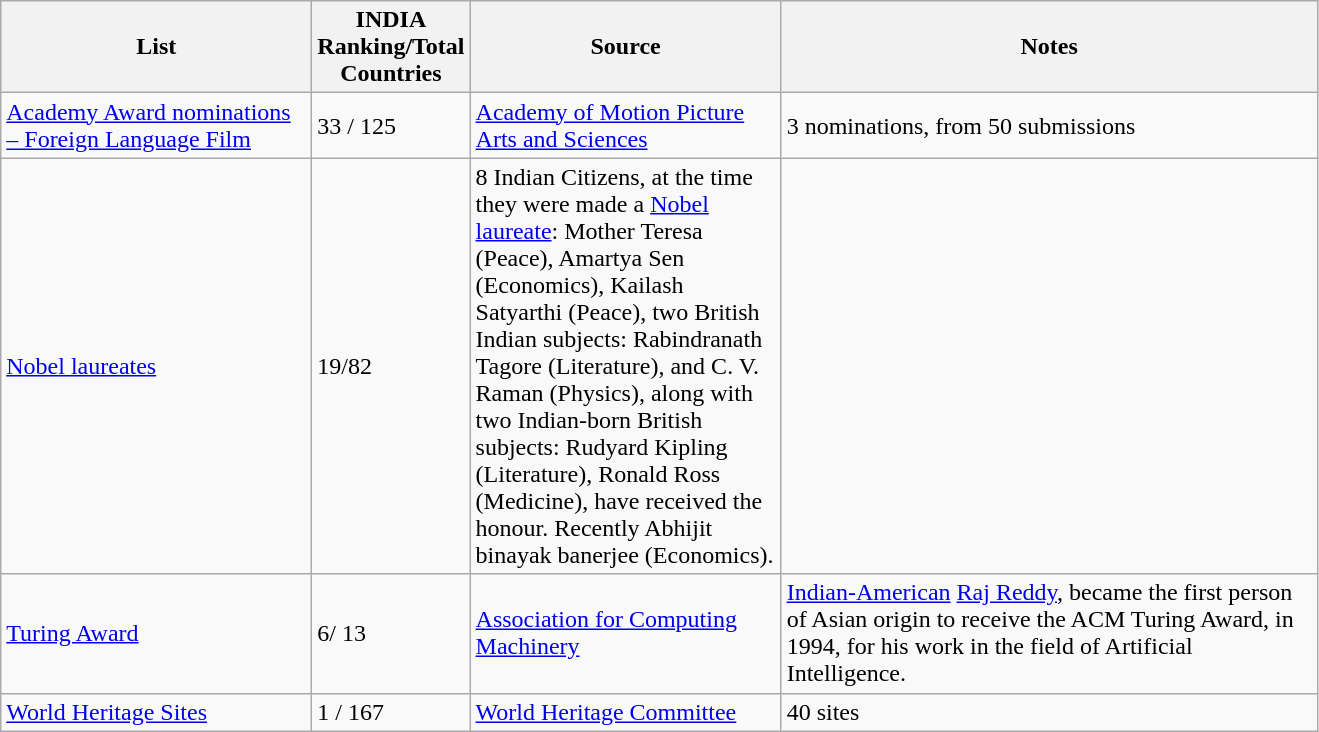<table class="wikitable sortable">
<tr>
<th width="200">List</th>
<th width="1">INDIA Ranking/Total Countries</th>
<th width="200">Source</th>
<th width="350">Notes</th>
</tr>
<tr>
<td><a href='#'>Academy Award nominations – Foreign Language Film</a></td>
<td>33 / 125</td>
<td><a href='#'>Academy of Motion Picture Arts and Sciences</a></td>
<td>3 nominations, from 50 submissions</td>
</tr>
<tr 1 award to Legendary Indian Filmmaker Satyajit Ray(Lifetime Achievement)>
<td><a href='#'>Nobel laureates</a></td>
<td>19/82</td>
<td>8 Indian Citizens, at the time they were made a <a href='#'>Nobel laureate</a>: Mother Teresa (Peace), Amartya Sen (Economics), Kailash Satyarthi (Peace), two British Indian subjects: Rabindranath Tagore (Literature), and C. V. Raman (Physics), along with two Indian-born British subjects: Rudyard Kipling (Literature), Ronald Ross (Medicine), have received the honour. Recently Abhijit binayak banerjee (Economics).</td>
</tr>
<tr>
<td><a href='#'>Turing Award</a></td>
<td>6/ 13</td>
<td><a href='#'>Association for Computing Machinery</a></td>
<td><a href='#'>Indian-American</a> <a href='#'>Raj Reddy</a>, became the first person of Asian origin to receive the ACM Turing Award, in 1994, for his work in the field of Artificial Intelligence.</td>
</tr>
<tr>
<td><a href='#'>World Heritage Sites</a></td>
<td>1 / 167</td>
<td><a href='#'>World Heritage Committee</a></td>
<td>40 sites</td>
</tr>
</table>
